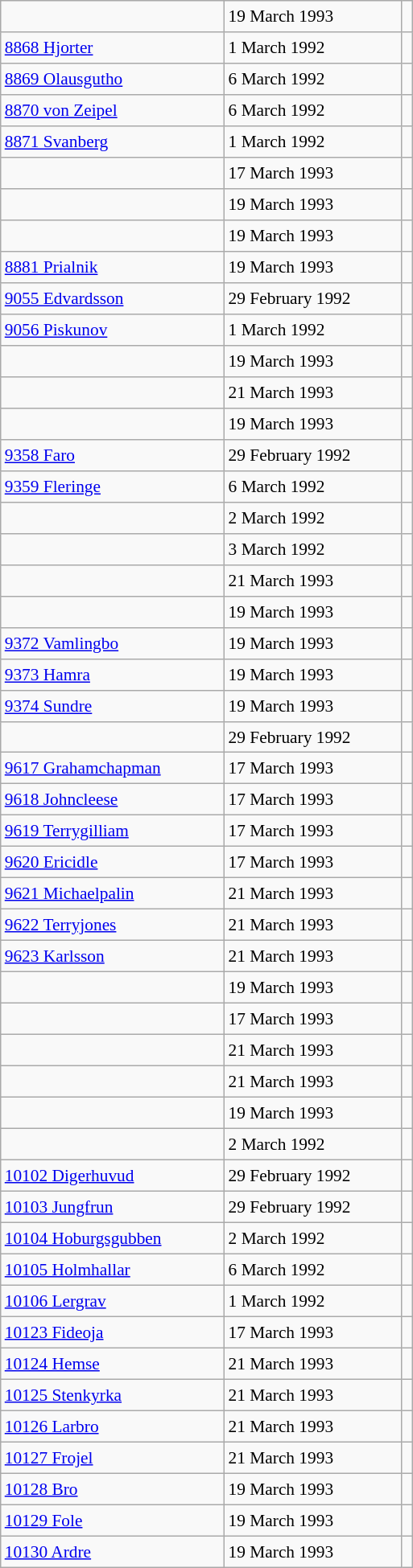<table class="wikitable" style="font-size: 89%; float: left; width: 24em; margin-right: 1em;height: 1300px;">
<tr>
<td></td>
<td>19 March 1993</td>
<td></td>
</tr>
<tr>
<td><a href='#'>8868 Hjorter</a></td>
<td>1 March 1992</td>
<td></td>
</tr>
<tr>
<td><a href='#'>8869 Olausgutho</a></td>
<td>6 March 1992</td>
<td></td>
</tr>
<tr>
<td><a href='#'>8870 von Zeipel</a></td>
<td>6 March 1992</td>
<td></td>
</tr>
<tr>
<td><a href='#'>8871 Svanberg</a></td>
<td>1 March 1992</td>
<td></td>
</tr>
<tr>
<td></td>
<td>17 March 1993</td>
<td></td>
</tr>
<tr>
<td></td>
<td>19 March 1993</td>
<td></td>
</tr>
<tr>
<td></td>
<td>19 March 1993</td>
<td></td>
</tr>
<tr>
<td><a href='#'>8881 Prialnik</a></td>
<td>19 March 1993</td>
<td></td>
</tr>
<tr>
<td><a href='#'>9055 Edvardsson</a></td>
<td>29 February 1992</td>
<td></td>
</tr>
<tr>
<td><a href='#'>9056 Piskunov</a></td>
<td>1 March 1992</td>
<td></td>
</tr>
<tr>
<td></td>
<td>19 March 1993</td>
<td></td>
</tr>
<tr>
<td></td>
<td>21 March 1993</td>
<td></td>
</tr>
<tr>
<td></td>
<td>19 March 1993</td>
<td></td>
</tr>
<tr>
<td><a href='#'>9358 Faro</a></td>
<td>29 February 1992</td>
<td></td>
</tr>
<tr>
<td><a href='#'>9359 Fleringe</a></td>
<td>6 March 1992</td>
<td></td>
</tr>
<tr>
<td></td>
<td>2 March 1992</td>
<td></td>
</tr>
<tr>
<td></td>
<td>3 March 1992</td>
<td></td>
</tr>
<tr>
<td></td>
<td>21 March 1993</td>
<td></td>
</tr>
<tr>
<td></td>
<td>19 March 1993</td>
<td></td>
</tr>
<tr>
<td><a href='#'>9372 Vamlingbo</a></td>
<td>19 March 1993</td>
<td></td>
</tr>
<tr>
<td><a href='#'>9373 Hamra</a></td>
<td>19 March 1993</td>
<td></td>
</tr>
<tr>
<td><a href='#'>9374 Sundre</a></td>
<td>19 March 1993</td>
<td></td>
</tr>
<tr>
<td></td>
<td>29 February 1992</td>
<td></td>
</tr>
<tr>
<td><a href='#'>9617 Grahamchapman</a></td>
<td>17 March 1993</td>
<td></td>
</tr>
<tr>
<td><a href='#'>9618 Johncleese</a></td>
<td>17 March 1993</td>
<td></td>
</tr>
<tr>
<td><a href='#'>9619 Terrygilliam</a></td>
<td>17 March 1993</td>
<td></td>
</tr>
<tr>
<td><a href='#'>9620 Ericidle</a></td>
<td>17 March 1993</td>
<td></td>
</tr>
<tr>
<td><a href='#'>9621 Michaelpalin</a></td>
<td>21 March 1993</td>
<td></td>
</tr>
<tr>
<td><a href='#'>9622 Terryjones</a></td>
<td>21 March 1993</td>
<td></td>
</tr>
<tr>
<td><a href='#'>9623 Karlsson</a></td>
<td>21 March 1993</td>
<td></td>
</tr>
<tr>
<td></td>
<td>19 March 1993</td>
<td></td>
</tr>
<tr>
<td></td>
<td>17 March 1993</td>
<td></td>
</tr>
<tr>
<td></td>
<td>21 March 1993</td>
<td></td>
</tr>
<tr>
<td></td>
<td>21 March 1993</td>
<td></td>
</tr>
<tr>
<td></td>
<td>19 March 1993</td>
<td></td>
</tr>
<tr>
<td></td>
<td>2 March 1992</td>
<td></td>
</tr>
<tr>
<td><a href='#'>10102 Digerhuvud</a></td>
<td>29 February 1992</td>
<td></td>
</tr>
<tr>
<td><a href='#'>10103 Jungfrun</a></td>
<td>29 February 1992</td>
<td></td>
</tr>
<tr>
<td><a href='#'>10104 Hoburgsgubben</a></td>
<td>2 March 1992</td>
<td></td>
</tr>
<tr>
<td><a href='#'>10105 Holmhallar</a></td>
<td>6 March 1992</td>
<td></td>
</tr>
<tr>
<td><a href='#'>10106 Lergrav</a></td>
<td>1 March 1992</td>
<td></td>
</tr>
<tr>
<td><a href='#'>10123 Fideoja</a></td>
<td>17 March 1993</td>
<td></td>
</tr>
<tr>
<td><a href='#'>10124 Hemse</a></td>
<td>21 March 1993</td>
<td></td>
</tr>
<tr>
<td><a href='#'>10125 Stenkyrka</a></td>
<td>21 March 1993</td>
<td></td>
</tr>
<tr>
<td><a href='#'>10126 Larbro</a></td>
<td>21 March 1993</td>
<td></td>
</tr>
<tr>
<td><a href='#'>10127 Frojel</a></td>
<td>21 March 1993</td>
<td></td>
</tr>
<tr>
<td><a href='#'>10128 Bro</a></td>
<td>19 March 1993</td>
<td></td>
</tr>
<tr>
<td><a href='#'>10129 Fole</a></td>
<td>19 March 1993</td>
<td></td>
</tr>
<tr>
<td><a href='#'>10130 Ardre</a></td>
<td>19 March 1993</td>
<td></td>
</tr>
</table>
